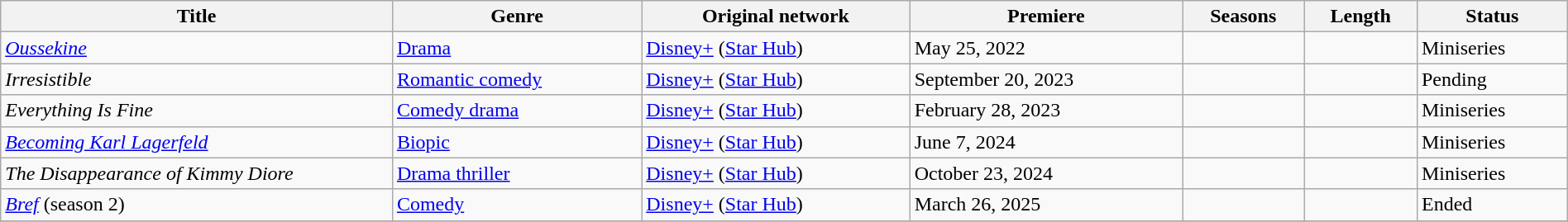<table class="wikitable sortable" style="width:100%;">
<tr>
<th scope="col" style="width:25%;">Title</th>
<th>Genre</th>
<th>Original network</th>
<th>Premiere</th>
<th>Seasons</th>
<th>Length</th>
<th>Status</th>
</tr>
<tr>
<td><em><a href='#'>Oussekine</a></em></td>
<td><a href='#'>Drama</a></td>
<td><a href='#'>Disney+</a> (<a href='#'>Star Hub</a>)</td>
<td>May 25, 2022</td>
<td></td>
<td></td>
<td>Miniseries</td>
</tr>
<tr>
<td><em>Irresistible</em></td>
<td><a href='#'>Romantic comedy</a></td>
<td><a href='#'>Disney+</a> (<a href='#'>Star Hub</a>)</td>
<td>September 20, 2023</td>
<td></td>
<td></td>
<td>Pending</td>
</tr>
<tr>
<td><em>Everything Is Fine</em></td>
<td><a href='#'>Comedy drama</a></td>
<td><a href='#'>Disney+</a> (<a href='#'>Star Hub</a>)</td>
<td>February 28, 2023</td>
<td></td>
<td></td>
<td>Miniseries</td>
</tr>
<tr>
<td><em><a href='#'>Becoming Karl Lagerfeld</a></em></td>
<td><a href='#'>Biopic</a></td>
<td><a href='#'>Disney+</a> (<a href='#'>Star Hub</a>)</td>
<td>June 7, 2024</td>
<td></td>
<td></td>
<td>Miniseries</td>
</tr>
<tr>
<td><em>The Disappearance of Kimmy Diore</em></td>
<td><a href='#'>Drama thriller</a></td>
<td><a href='#'>Disney+</a> (<a href='#'>Star Hub</a>)</td>
<td>October 23, 2024</td>
<td></td>
<td></td>
<td>Miniseries</td>
</tr>
<tr>
<td><em><a href='#'>Bref</a></em> (season 2)</td>
<td><a href='#'>Comedy</a></td>
<td><a href='#'>Disney+</a> (<a href='#'>Star Hub</a>)</td>
<td>March 26, 2025</td>
<td></td>
<td></td>
<td>Ended</td>
</tr>
<tr>
</tr>
</table>
